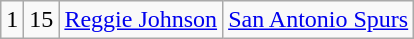<table class="wikitable">
<tr style="text-align:center;" bgcolor="">
<td>1</td>
<td>15</td>
<td><a href='#'>Reggie Johnson</a></td>
<td><a href='#'>San Antonio Spurs</a></td>
</tr>
</table>
